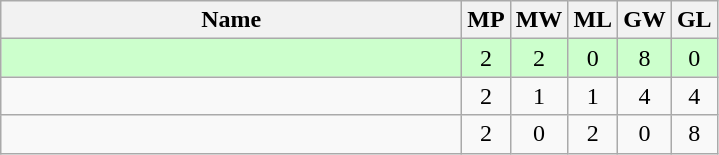<table class=wikitable style="text-align:center">
<tr>
<th width=300>Name</th>
<th width=20>MP</th>
<th width=20>MW</th>
<th width=20>ML</th>
<th width=20>GW</th>
<th width=20>GL</th>
</tr>
<tr style="background-color:#ccffcc;">
<td style="text-align:left;"><strong></strong></td>
<td>2</td>
<td>2</td>
<td>0</td>
<td>8</td>
<td>0</td>
</tr>
<tr>
<td style="text-align:left;"></td>
<td>2</td>
<td>1</td>
<td>1</td>
<td>4</td>
<td>4</td>
</tr>
<tr>
<td style="text-align:left;"></td>
<td>2</td>
<td>0</td>
<td>2</td>
<td>0</td>
<td>8</td>
</tr>
</table>
